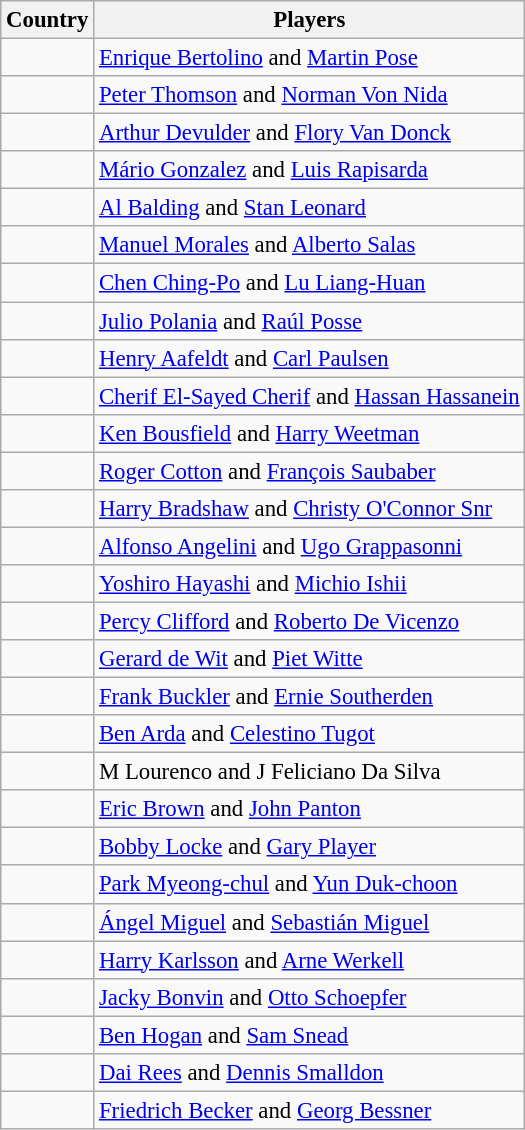<table class="wikitable" style="font-size:95%;">
<tr>
<th>Country</th>
<th>Players</th>
</tr>
<tr>
<td></td>
<td><a href='#'>Enrique Bertolino</a> and <a href='#'>Martin Pose</a></td>
</tr>
<tr>
<td></td>
<td><a href='#'>Peter Thomson</a> and <a href='#'>Norman Von Nida</a></td>
</tr>
<tr>
<td></td>
<td><a href='#'>Arthur Devulder</a> and <a href='#'>Flory Van Donck</a></td>
</tr>
<tr>
<td></td>
<td><a href='#'>Mário Gonzalez</a> and <a href='#'>Luis Rapisarda</a></td>
</tr>
<tr>
<td></td>
<td><a href='#'>Al Balding</a> and <a href='#'>Stan Leonard</a></td>
</tr>
<tr>
<td></td>
<td><a href='#'>Manuel Morales</a> and <a href='#'>Alberto Salas</a></td>
</tr>
<tr>
<td></td>
<td><a href='#'>Chen Ching-Po</a> and <a href='#'>Lu Liang-Huan</a></td>
</tr>
<tr>
<td></td>
<td><a href='#'>Julio Polania</a> and <a href='#'>Raúl Posse</a></td>
</tr>
<tr>
<td></td>
<td><a href='#'>Henry Aafeldt</a> and <a href='#'>Carl Paulsen</a></td>
</tr>
<tr>
<td></td>
<td><a href='#'>Cherif El-Sayed Cherif</a> and <a href='#'>Hassan Hassanein</a></td>
</tr>
<tr>
<td></td>
<td><a href='#'>Ken Bousfield</a> and <a href='#'>Harry Weetman</a></td>
</tr>
<tr>
<td></td>
<td><a href='#'>Roger Cotton</a> and <a href='#'>François Saubaber</a></td>
</tr>
<tr>
<td></td>
<td><a href='#'>Harry Bradshaw</a> and <a href='#'>Christy O'Connor Snr</a></td>
</tr>
<tr>
<td></td>
<td><a href='#'>Alfonso Angelini</a> and <a href='#'>Ugo Grappasonni</a></td>
</tr>
<tr>
<td></td>
<td><a href='#'>Yoshiro Hayashi</a> and <a href='#'>Michio Ishii</a></td>
</tr>
<tr>
<td></td>
<td><a href='#'>Percy Clifford</a> and <a href='#'>Roberto De Vicenzo</a></td>
</tr>
<tr>
<td></td>
<td><a href='#'>Gerard de Wit</a> and <a href='#'>Piet Witte</a></td>
</tr>
<tr>
<td></td>
<td><a href='#'>Frank Buckler</a> and <a href='#'>Ernie Southerden</a></td>
</tr>
<tr>
<td></td>
<td><a href='#'>Ben Arda</a> and <a href='#'>Celestino Tugot</a></td>
</tr>
<tr>
<td></td>
<td>M Lourenco and J Feliciano Da Silva</td>
</tr>
<tr>
<td></td>
<td><a href='#'>Eric Brown</a> and <a href='#'>John Panton</a></td>
</tr>
<tr>
<td></td>
<td><a href='#'>Bobby Locke</a> and <a href='#'>Gary Player</a></td>
</tr>
<tr>
<td></td>
<td><a href='#'>Park Myeong-chul</a> and <a href='#'>Yun Duk-choon</a></td>
</tr>
<tr>
<td></td>
<td><a href='#'>Ángel Miguel</a> and <a href='#'>Sebastián Miguel</a></td>
</tr>
<tr>
<td></td>
<td><a href='#'>Harry Karlsson</a> and <a href='#'>Arne Werkell</a></td>
</tr>
<tr>
<td></td>
<td><a href='#'>Jacky Bonvin</a> and <a href='#'>Otto Schoepfer</a></td>
</tr>
<tr>
<td></td>
<td><a href='#'>Ben Hogan</a> and <a href='#'>Sam Snead</a></td>
</tr>
<tr>
<td></td>
<td><a href='#'>Dai Rees</a> and <a href='#'>Dennis Smalldon</a></td>
</tr>
<tr>
<td></td>
<td><a href='#'>Friedrich Becker</a> and <a href='#'>Georg Bessner</a></td>
</tr>
</table>
